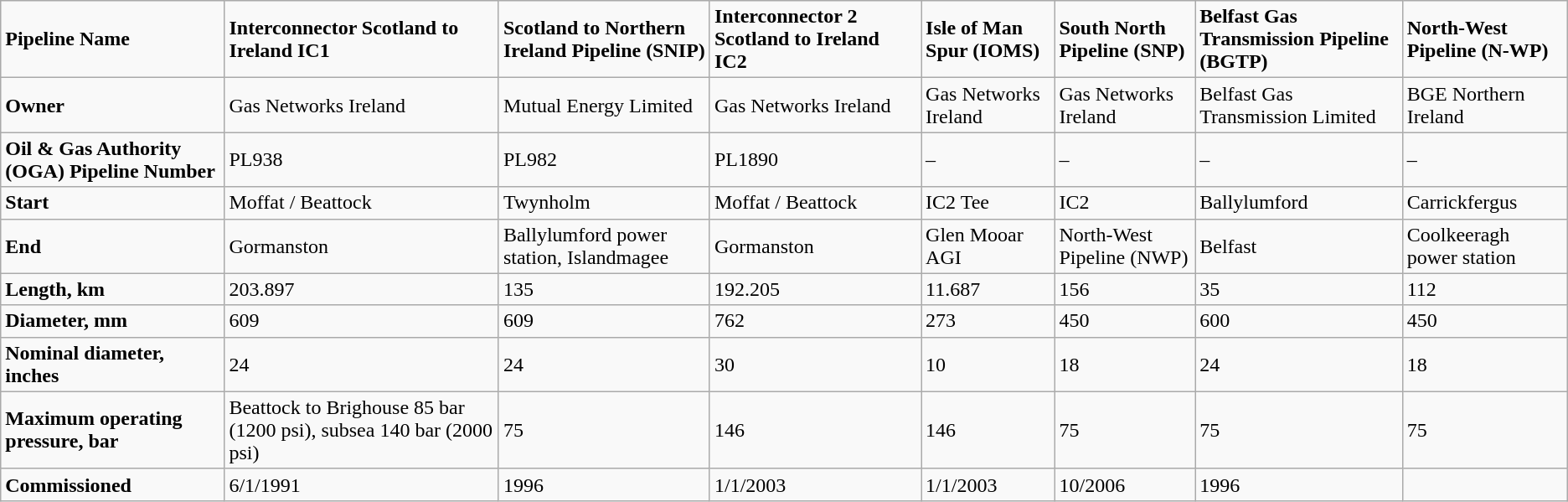<table class="wikitable">
<tr>
<td><strong>Pipeline Name</strong></td>
<td><strong>Interconnector Scotland to Ireland IC1</strong></td>
<td><strong>Scotland to Northern Ireland Pipeline (SNIP)</strong></td>
<td><strong>Interconnector 2 Scotland to Ireland IC2</strong></td>
<td><strong>Isle of Man Spur (IOMS)</strong></td>
<td><strong>South North Pipeline (SNP)</strong></td>
<td><strong>Belfast  Gas Transmission Pipeline (BGTP)</strong></td>
<td><strong>North-West Pipeline (N-WP)</strong></td>
</tr>
<tr>
<td><strong>Owner</strong></td>
<td>Gas Networks Ireland</td>
<td>Mutual Energy Limited</td>
<td>Gas Networks Ireland</td>
<td>Gas Networks Ireland</td>
<td>Gas Networks Ireland</td>
<td>Belfast Gas  Transmission Limited</td>
<td>BGE Northern Ireland</td>
</tr>
<tr>
<td><strong>Oil & Gas Authority (OGA) Pipeline Number</strong></td>
<td>PL938</td>
<td>PL982</td>
<td>PL1890</td>
<td>–</td>
<td>–</td>
<td>–</td>
<td>–</td>
</tr>
<tr>
<td><strong>Start</strong></td>
<td>Moffat / Beattock</td>
<td>Twynholm</td>
<td>Moffat / Beattock</td>
<td>IC2 Tee</td>
<td>IC2</td>
<td>Ballylumford</td>
<td>Carrickfergus</td>
</tr>
<tr>
<td><strong>End</strong></td>
<td>Gormanston</td>
<td>Ballylumford power station, Islandmagee</td>
<td>Gormanston</td>
<td>Glen Mooar AGI</td>
<td>North-West Pipeline (NWP)</td>
<td>Belfast</td>
<td>Coolkeeragh power station</td>
</tr>
<tr>
<td><strong>Length, km</strong></td>
<td>203.897</td>
<td>135</td>
<td>192.205</td>
<td>11.687</td>
<td>156</td>
<td>35</td>
<td>112</td>
</tr>
<tr>
<td><strong>Diameter, mm</strong></td>
<td>609</td>
<td>609</td>
<td>762</td>
<td>273</td>
<td>450</td>
<td>600</td>
<td>450</td>
</tr>
<tr>
<td><strong>Nominal diameter, inches</strong></td>
<td>24</td>
<td>24</td>
<td>30</td>
<td>10</td>
<td>18</td>
<td>24</td>
<td>18</td>
</tr>
<tr>
<td><strong>Maximum operating pressure, bar</strong></td>
<td>Beattock to Brighouse 85 bar (1200 psi), subsea 140 bar (2000 psi)</td>
<td>75</td>
<td>146</td>
<td>146</td>
<td>75</td>
<td>75</td>
<td>75</td>
</tr>
<tr>
<td><strong>Commissioned</strong></td>
<td>6/1/1991</td>
<td>1996</td>
<td>1/1/2003</td>
<td>1/1/2003</td>
<td>10/2006</td>
<td>1996</td>
<td></td>
</tr>
</table>
